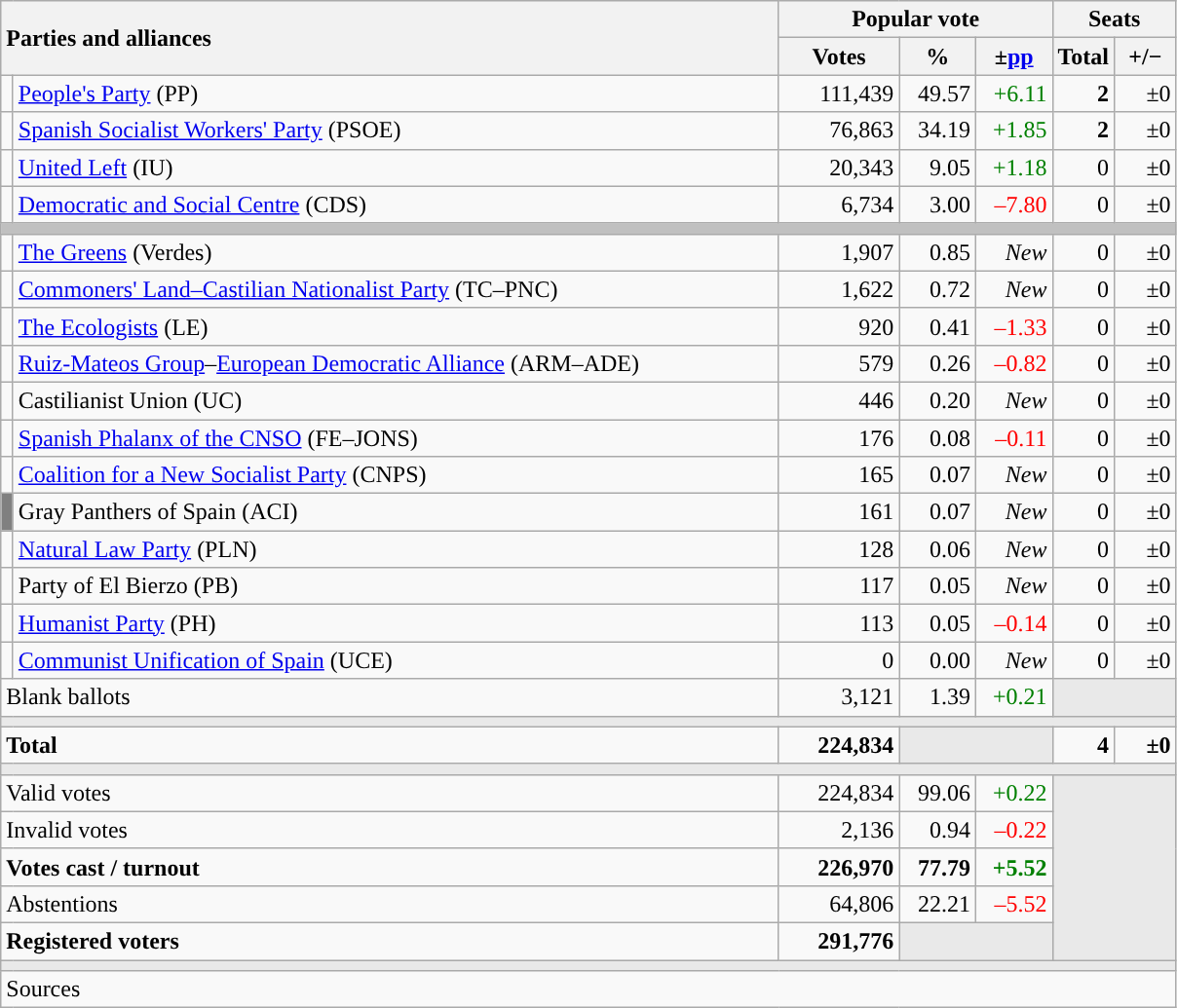<table class="wikitable" style="text-align:right;">
<tr>
<th style="text-align:left;" rowspan="2" colspan="2" width="525">Parties and alliances</th>
<th colspan="3">Popular vote</th>
<th colspan="2">Seats</th>
</tr>
<tr>
<th width="75">Votes</th>
<th width="45">%</th>
<th width="45">±<a href='#'>pp</a></th>
<th width="35">Total</th>
<th width="35">+/−</th>
</tr>
<tr>
<td width="1" style="color:inherit;background:"></td>
<td align="left"><a href='#'>People's Party</a> (PP)</td>
<td>111,439</td>
<td>49.57</td>
<td style="color:green;">+6.11</td>
<td><strong>2</strong></td>
<td>±0</td>
</tr>
<tr>
<td style="color:inherit;background:"></td>
<td align="left"><a href='#'>Spanish Socialist Workers' Party</a> (PSOE)</td>
<td>76,863</td>
<td>34.19</td>
<td style="color:green;">+1.85</td>
<td><strong>2</strong></td>
<td>±0</td>
</tr>
<tr>
<td style="color:inherit;background:"></td>
<td align="left"><a href='#'>United Left</a> (IU)</td>
<td>20,343</td>
<td>9.05</td>
<td style="color:green;">+1.18</td>
<td>0</td>
<td>±0</td>
</tr>
<tr>
<td style="color:inherit;background:"></td>
<td align="left"><a href='#'>Democratic and Social Centre</a> (CDS)</td>
<td>6,734</td>
<td>3.00</td>
<td style="color:red;">–7.80</td>
<td>0</td>
<td>±0</td>
</tr>
<tr>
<td colspan="7" bgcolor="#C0C0C0"></td>
</tr>
<tr>
<td style="color:inherit;background:"></td>
<td align="left"><a href='#'>The Greens</a> (Verdes)</td>
<td>1,907</td>
<td>0.85</td>
<td><em>New</em></td>
<td>0</td>
<td>±0</td>
</tr>
<tr>
<td style="color:inherit;background:"></td>
<td align="left"><a href='#'>Commoners' Land–Castilian Nationalist Party</a> (TC–PNC)</td>
<td>1,622</td>
<td>0.72</td>
<td><em>New</em></td>
<td>0</td>
<td>±0</td>
</tr>
<tr>
<td style="color:inherit;background:"></td>
<td align="left"><a href='#'>The Ecologists</a> (LE)</td>
<td>920</td>
<td>0.41</td>
<td style="color:red;">–1.33</td>
<td>0</td>
<td>±0</td>
</tr>
<tr>
<td style="color:inherit;background:"></td>
<td align="left"><a href='#'>Ruiz-Mateos Group</a>–<a href='#'>European Democratic Alliance</a> (ARM–ADE)</td>
<td>579</td>
<td>0.26</td>
<td style="color:red;">–0.82</td>
<td>0</td>
<td>±0</td>
</tr>
<tr>
<td style="color:inherit;background:"></td>
<td align="left">Castilianist Union (UC)</td>
<td>446</td>
<td>0.20</td>
<td><em>New</em></td>
<td>0</td>
<td>±0</td>
</tr>
<tr>
<td style="color:inherit;background:"></td>
<td align="left"><a href='#'>Spanish Phalanx of the CNSO</a> (FE–JONS)</td>
<td>176</td>
<td>0.08</td>
<td style="color:red;">–0.11</td>
<td>0</td>
<td>±0</td>
</tr>
<tr>
<td style="color:inherit;background:"></td>
<td align="left"><a href='#'>Coalition for a New Socialist Party</a> (CNPS)</td>
<td>165</td>
<td>0.07</td>
<td><em>New</em></td>
<td>0</td>
<td>±0</td>
</tr>
<tr>
<td bgcolor="gray"></td>
<td align="left">Gray Panthers of Spain (ACI)</td>
<td>161</td>
<td>0.07</td>
<td><em>New</em></td>
<td>0</td>
<td>±0</td>
</tr>
<tr>
<td style="color:inherit;background:"></td>
<td align="left"><a href='#'>Natural Law Party</a> (PLN)</td>
<td>128</td>
<td>0.06</td>
<td><em>New</em></td>
<td>0</td>
<td>±0</td>
</tr>
<tr>
<td style="color:inherit;background:"></td>
<td align="left">Party of El Bierzo (PB)</td>
<td>117</td>
<td>0.05</td>
<td><em>New</em></td>
<td>0</td>
<td>±0</td>
</tr>
<tr>
<td style="color:inherit;background:"></td>
<td align="left"><a href='#'>Humanist Party</a> (PH)</td>
<td>113</td>
<td>0.05</td>
<td style="color:red;">–0.14</td>
<td>0</td>
<td>±0</td>
</tr>
<tr>
<td style="color:inherit;background:"></td>
<td align="left"><a href='#'>Communist Unification of Spain</a> (UCE)</td>
<td>0</td>
<td>0.00</td>
<td><em>New</em></td>
<td>0</td>
<td>±0</td>
</tr>
<tr>
<td align="left" colspan="2">Blank ballots</td>
<td>3,121</td>
<td>1.39</td>
<td style="color:green;">+0.21</td>
<td bgcolor="#E9E9E9" colspan="2"></td>
</tr>
<tr>
<td colspan="7" bgcolor="#E9E9E9"></td>
</tr>
<tr style="font-weight:bold;">
<td align="left" colspan="2">Total</td>
<td>224,834</td>
<td bgcolor="#E9E9E9" colspan="2"></td>
<td>4</td>
<td>±0</td>
</tr>
<tr>
<td colspan="7" bgcolor="#E9E9E9"></td>
</tr>
<tr>
<td align="left" colspan="2">Valid votes</td>
<td>224,834</td>
<td>99.06</td>
<td style="color:green;">+0.22</td>
<td bgcolor="#E9E9E9" colspan="2" rowspan="5"></td>
</tr>
<tr>
<td align="left" colspan="2">Invalid votes</td>
<td>2,136</td>
<td>0.94</td>
<td style="color:red;">–0.22</td>
</tr>
<tr style="font-weight:bold;">
<td align="left" colspan="2">Votes cast / turnout</td>
<td>226,970</td>
<td>77.79</td>
<td style="color:green;">+5.52</td>
</tr>
<tr>
<td align="left" colspan="2">Abstentions</td>
<td>64,806</td>
<td>22.21</td>
<td style="color:red;">–5.52</td>
</tr>
<tr style="font-weight:bold;">
<td align="left" colspan="2">Registered voters</td>
<td>291,776</td>
<td bgcolor="#E9E9E9" colspan="2"></td>
</tr>
<tr>
<td colspan="7" bgcolor="#E9E9E9"></td>
</tr>
<tr>
<td align="left" colspan="7">Sources</td>
</tr>
</table>
